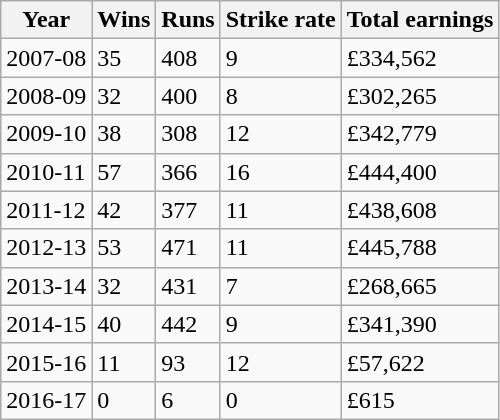<table class="wikitable">
<tr>
<th>Year</th>
<th>Wins</th>
<th>Runs</th>
<th>Strike rate</th>
<th>Total earnings</th>
</tr>
<tr>
<td>2007-08</td>
<td>35</td>
<td>408</td>
<td>9</td>
<td>£334,562</td>
</tr>
<tr>
<td>2008-09</td>
<td>32</td>
<td>400</td>
<td>8</td>
<td>£302,265</td>
</tr>
<tr>
<td>2009-10</td>
<td>38</td>
<td>308</td>
<td>12</td>
<td>£342,779</td>
</tr>
<tr>
<td>2010-11</td>
<td>57</td>
<td>366</td>
<td>16</td>
<td>£444,400</td>
</tr>
<tr>
<td>2011-12</td>
<td>42</td>
<td>377</td>
<td>11</td>
<td>£438,608</td>
</tr>
<tr>
<td>2012-13</td>
<td>53</td>
<td>471</td>
<td>11</td>
<td>£445,788</td>
</tr>
<tr>
<td>2013-14</td>
<td>32</td>
<td>431</td>
<td>7</td>
<td>£268,665</td>
</tr>
<tr>
<td>2014-15</td>
<td>40</td>
<td>442</td>
<td>9</td>
<td>£341,390</td>
</tr>
<tr>
<td>2015-16</td>
<td>11</td>
<td>93</td>
<td>12</td>
<td>£57,622</td>
</tr>
<tr>
<td>2016-17</td>
<td>0</td>
<td>6</td>
<td>0</td>
<td>£615</td>
</tr>
</table>
